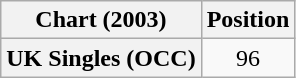<table class="wikitable plainrowheaders" style="text-align:center">
<tr>
<th scope="col">Chart (2003)</th>
<th scope="col">Position</th>
</tr>
<tr>
<th scope="row">UK Singles (OCC)</th>
<td>96</td>
</tr>
</table>
